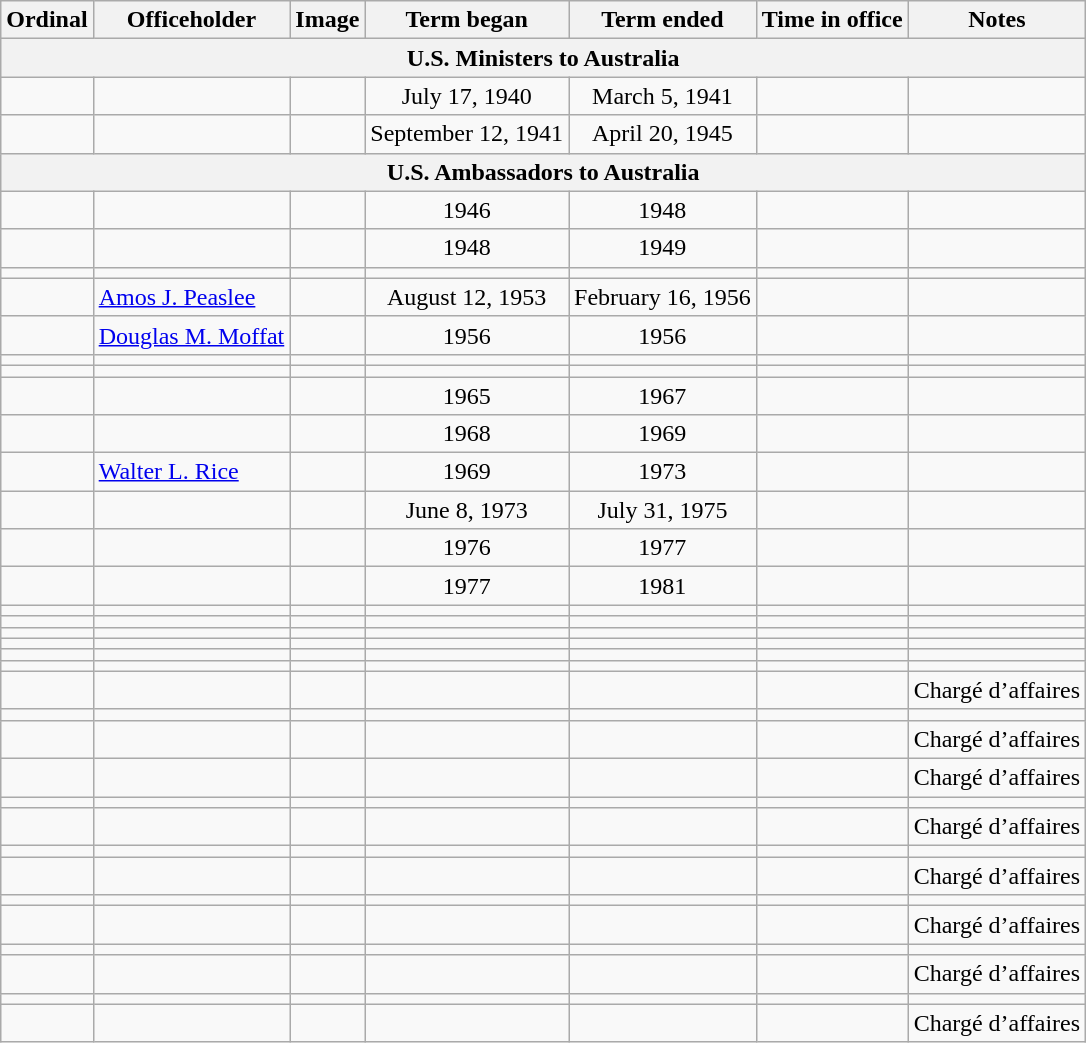<table class="wikitable sortable collapsible">
<tr>
<th scope="col">Ordinal</th>
<th scope="col">Officeholder</th>
<th scope="col">Image</th>
<th scope="col">Term began</th>
<th scope="col">Term ended</th>
<th scope="col">Time in office</th>
<th scope="col" class="unsortable">Notes</th>
</tr>
<tr>
<th scope="col"; colspan=7>U.S. Ministers to Australia</th>
</tr>
<tr>
<td align=center></td>
<td></td>
<td></td>
<td align=center>July 17, 1940</td>
<td align=center>March 5, 1941</td>
<td></td>
<td></td>
</tr>
<tr>
<td align=center></td>
<td></td>
<td></td>
<td align=center>September 12, 1941</td>
<td align=center>April 20, 1945</td>
<td></td>
<td></td>
</tr>
<tr>
<th scope="col"; colspan=7>U.S. Ambassadors to Australia</th>
</tr>
<tr>
<td align=center></td>
<td></td>
<td></td>
<td align=center>1946</td>
<td align=center>1948</td>
<td></td>
<td></td>
</tr>
<tr>
<td align=center></td>
<td></td>
<td></td>
<td align=center>1948</td>
<td align=center>1949</td>
<td></td>
<td></td>
</tr>
<tr>
<td align=center></td>
<td></td>
<td></td>
<td align=center></td>
<td align=center></td>
<td></td>
<td></td>
</tr>
<tr>
<td align=center></td>
<td><a href='#'>Amos J. Peaslee</a></td>
<td></td>
<td align="center">August 12, 1953</td>
<td align=center>February 16, 1956</td>
<td></td>
<td></td>
</tr>
<tr>
<td align=center></td>
<td><a href='#'>Douglas M. Moffat</a></td>
<td></td>
<td align=center>1956</td>
<td align=center>1956</td>
<td></td>
<td></td>
</tr>
<tr>
<td align=center></td>
<td></td>
<td></td>
<td align=center></td>
<td align=center></td>
<td></td>
<td></td>
</tr>
<tr>
<td align=center></td>
<td></td>
<td></td>
<td align=center></td>
<td align=center></td>
<td></td>
<td></td>
</tr>
<tr>
<td align=center></td>
<td></td>
<td></td>
<td align=center>1965</td>
<td align=center>1967</td>
<td></td>
<td></td>
</tr>
<tr>
<td align=center></td>
<td></td>
<td></td>
<td align=center>1968</td>
<td align=center>1969</td>
<td></td>
<td></td>
</tr>
<tr>
<td align=center></td>
<td><a href='#'>Walter L. Rice</a></td>
<td></td>
<td align=center>1969</td>
<td align=center>1973</td>
<td></td>
<td></td>
</tr>
<tr>
<td align=center></td>
<td></td>
<td></td>
<td align=center>June 8, 1973</td>
<td align=center>July 31, 1975</td>
<td></td>
<td></td>
</tr>
<tr>
<td align=center></td>
<td></td>
<td></td>
<td align=center>1976</td>
<td align=center>1977</td>
<td></td>
<td></td>
</tr>
<tr>
<td align=center></td>
<td></td>
<td></td>
<td align=center>1977</td>
<td align=center>1981</td>
<td></td>
<td></td>
</tr>
<tr>
<td align=center></td>
<td></td>
<td></td>
<td align=center></td>
<td align=center></td>
<td></td>
<td></td>
</tr>
<tr>
<td align=center></td>
<td></td>
<td></td>
<td align=center></td>
<td align=center></td>
<td></td>
<td></td>
</tr>
<tr>
<td align=center></td>
<td></td>
<td></td>
<td align=center></td>
<td align=center></td>
<td></td>
<td></td>
</tr>
<tr>
<td align=center></td>
<td></td>
<td></td>
<td align=center></td>
<td align=center></td>
<td></td>
<td></td>
</tr>
<tr>
<td align=center></td>
<td></td>
<td></td>
<td align=center></td>
<td align=center></td>
<td></td>
<td></td>
</tr>
<tr>
<td align=center></td>
<td></td>
<td></td>
<td align=center></td>
<td align=center></td>
<td></td>
<td></td>
</tr>
<tr>
<td align=center></td>
<td></td>
<td></td>
<td align=center></td>
<td align=center></td>
<td></td>
<td>Chargé d’affaires</td>
</tr>
<tr>
<td align=center></td>
<td></td>
<td></td>
<td align=center></td>
<td align=center></td>
<td></td>
<td></td>
</tr>
<tr>
<td align=center></td>
<td></td>
<td></td>
<td align=center></td>
<td align=center></td>
<td></td>
<td>Chargé d’affaires</td>
</tr>
<tr>
<td align=center></td>
<td></td>
<td></td>
<td align=center></td>
<td align=center></td>
<td></td>
<td>Chargé d’affaires</td>
</tr>
<tr>
<td align=center></td>
<td></td>
<td></td>
<td align=center></td>
<td align=center></td>
<td></td>
<td></td>
</tr>
<tr>
<td align=center></td>
<td></td>
<td></td>
<td align=center></td>
<td align=center></td>
<td></td>
<td>Chargé d’affaires</td>
</tr>
<tr>
<td align=center></td>
<td></td>
<td></td>
<td align=center></td>
<td align=center></td>
<td></td>
<td></td>
</tr>
<tr>
<td align=center></td>
<td></td>
<td></td>
<td align=center></td>
<td align=center></td>
<td></td>
<td>Chargé d’affaires</td>
</tr>
<tr>
<td align=center></td>
<td></td>
<td></td>
<td align=center></td>
<td align=center></td>
<td></td>
<td></td>
</tr>
<tr>
<td align=center></td>
<td></td>
<td></td>
<td align=center></td>
<td align=center></td>
<td></td>
<td>Chargé d’affaires</td>
</tr>
<tr>
<td align=center></td>
<td></td>
<td></td>
<td align=center></td>
<td align=center></td>
<td></td>
<td></td>
</tr>
<tr>
<td align=center></td>
<td></td>
<td></td>
<td align=center></td>
<td align=center></td>
<td></td>
<td>Chargé d’affaires</td>
</tr>
<tr>
<td align=center></td>
<td></td>
<td></td>
<td align=center></td>
<td align=center></td>
<td></td>
<td></td>
</tr>
<tr>
<td align=center></td>
<td></td>
<td></td>
<td align=center></td>
<td align=center></td>
<td></td>
<td>Chargé d’affaires</td>
</tr>
</table>
